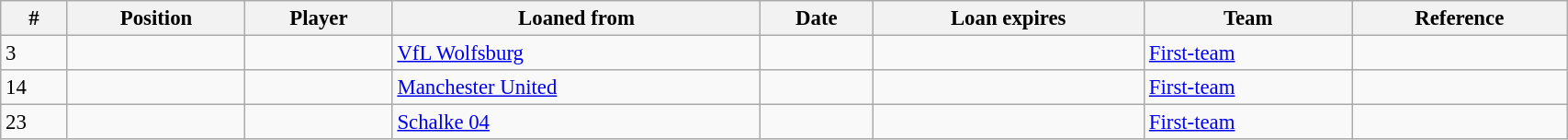<table class="wikitable sortable" style="width:90%; text-align:center; font-size:95%; text-align:left;">
<tr>
<th><strong>#</strong></th>
<th><strong>Position</strong></th>
<th><strong>Player</strong></th>
<th><strong>Loaned from</strong></th>
<th><strong>Date</strong></th>
<th><strong>Loan expires</strong></th>
<th><strong>Team</strong></th>
<th><strong>Reference</strong></th>
</tr>
<tr>
<td>3</td>
<td></td>
<td></td>
<td> <a href='#'>VfL Wolfsburg</a></td>
<td></td>
<td></td>
<td><a href='#'>First-team</a></td>
<td></td>
</tr>
<tr>
<td>14</td>
<td></td>
<td></td>
<td> <a href='#'>Manchester United</a></td>
<td></td>
<td></td>
<td><a href='#'>First-team</a></td>
<td></td>
</tr>
<tr>
<td>23</td>
<td></td>
<td></td>
<td> <a href='#'>Schalke 04</a></td>
<td></td>
<td></td>
<td><a href='#'>First-team</a></td>
<td></td>
</tr>
</table>
